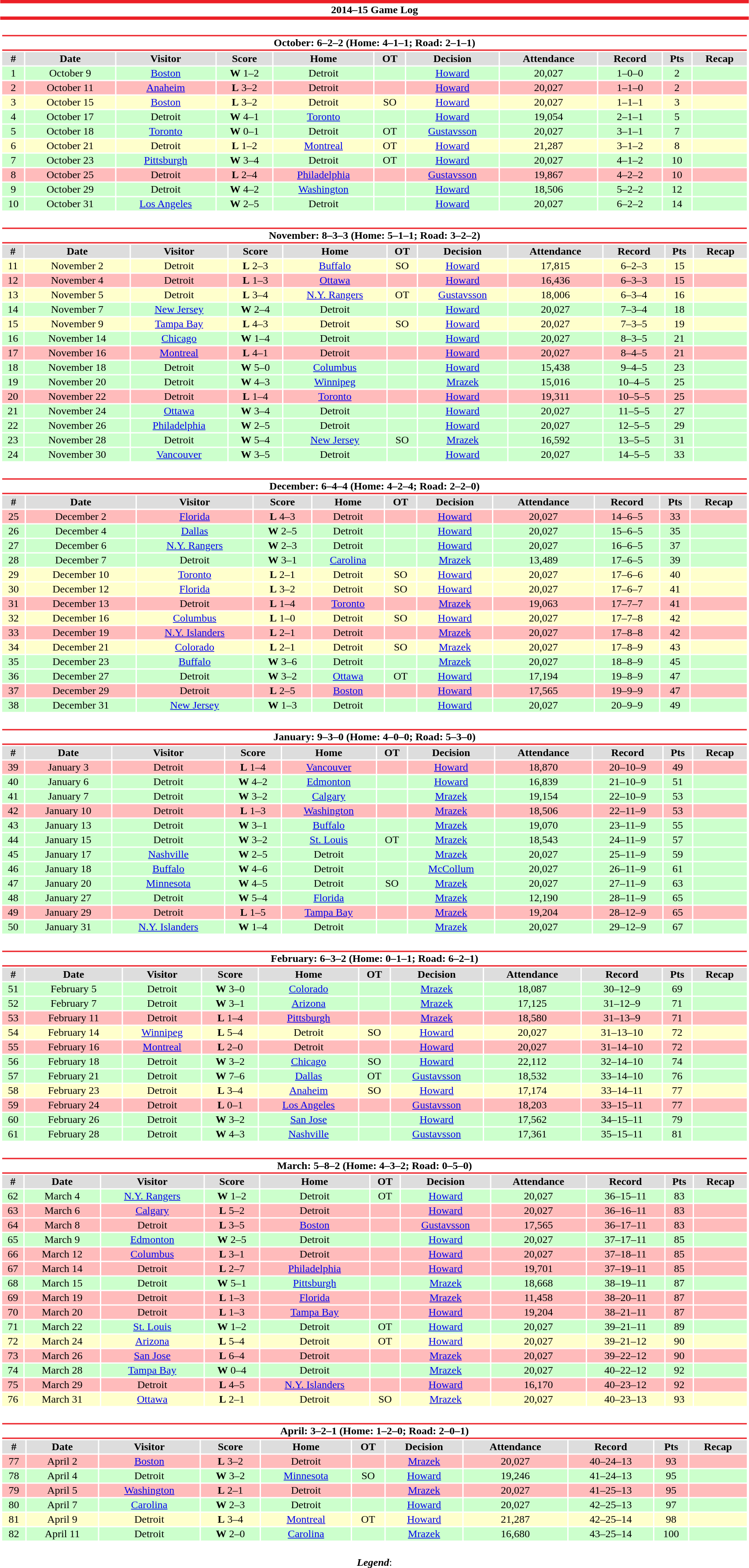<table class="toccolours" style="width:90%; clear:both; margin:1.5em auto; text-align:center;">
<tr>
<th colspan="11" style="background:#fff; border-top:#EC1F26 5px solid; border-bottom:#EC1F26 5px solid;">2014–15 Game Log</th>
</tr>
<tr>
<td colspan=11><br><table class="toccolours collapsible collapsed" style="width:100%;">
<tr>
<th colspan="11" style="background:#fff; border-top:#EC1F26 2px solid; border-bottom:#EC1F26 2px solid;">October: 6–2–2 (Home: 4–1–1; Road: 2–1–1)</th>
</tr>
<tr style="text-align:center; background:#ddd;">
<th>#</th>
<th>Date</th>
<th>Visitor</th>
<th>Score</th>
<th>Home</th>
<th>OT</th>
<th>Decision</th>
<th>Attendance</th>
<th>Record</th>
<th>Pts</th>
<th>Recap</th>
</tr>
<tr align="center" bgcolor="#cfc">
<td>1</td>
<td>October 9</td>
<td><a href='#'>Boston</a></td>
<td><strong>W</strong> 1–2</td>
<td>Detroit</td>
<td></td>
<td><a href='#'>Howard</a></td>
<td>20,027</td>
<td>1–0–0</td>
<td>2</td>
<td></td>
</tr>
<tr align="center" bgcolor="#fbb">
<td>2</td>
<td>October 11</td>
<td><a href='#'>Anaheim</a></td>
<td><strong>L</strong> 3–2</td>
<td>Detroit</td>
<td></td>
<td><a href='#'>Howard</a></td>
<td>20,027</td>
<td>1–1–0</td>
<td>2</td>
<td></td>
</tr>
<tr align="center" bgcolor="#ffc">
<td>3</td>
<td>October 15</td>
<td><a href='#'>Boston</a></td>
<td><strong>L</strong> 3–2</td>
<td>Detroit</td>
<td>SO</td>
<td><a href='#'>Howard</a></td>
<td>20,027</td>
<td>1–1–1</td>
<td>3</td>
<td></td>
</tr>
<tr align="center" bgcolor="#cfc">
<td>4</td>
<td>October 17</td>
<td>Detroit</td>
<td><strong>W</strong> 4–1</td>
<td><a href='#'>Toronto</a></td>
<td></td>
<td><a href='#'>Howard</a></td>
<td>19,054</td>
<td>2–1–1</td>
<td>5</td>
<td></td>
</tr>
<tr align="center" bgcolor="#cfc">
<td>5</td>
<td>October 18</td>
<td><a href='#'>Toronto</a></td>
<td><strong>W</strong> 0–1</td>
<td>Detroit</td>
<td>OT</td>
<td><a href='#'>Gustavsson</a></td>
<td>20,027</td>
<td>3–1–1</td>
<td>7</td>
<td></td>
</tr>
<tr align="center" bgcolor="#ffc">
<td>6</td>
<td>October 21</td>
<td>Detroit</td>
<td><strong>L</strong> 1–2</td>
<td><a href='#'>Montreal</a></td>
<td>OT</td>
<td><a href='#'>Howard</a></td>
<td>21,287</td>
<td>3–1–2</td>
<td>8</td>
<td></td>
</tr>
<tr align="center" bgcolor="#cfc">
<td>7</td>
<td>October 23</td>
<td><a href='#'>Pittsburgh</a></td>
<td><strong>W</strong> 3–4</td>
<td>Detroit</td>
<td>OT</td>
<td><a href='#'>Howard</a></td>
<td>20,027</td>
<td>4–1–2</td>
<td>10</td>
<td></td>
</tr>
<tr align="center" bgcolor="#fbb">
<td>8</td>
<td>October 25</td>
<td>Detroit</td>
<td><strong>L</strong> 2–4</td>
<td><a href='#'>Philadelphia</a></td>
<td></td>
<td><a href='#'>Gustavsson</a></td>
<td>19,867</td>
<td>4–2–2</td>
<td>10</td>
<td></td>
</tr>
<tr align="center" bgcolor="#cfc">
<td>9</td>
<td>October 29</td>
<td>Detroit</td>
<td><strong>W</strong> 4–2</td>
<td><a href='#'>Washington</a></td>
<td></td>
<td><a href='#'>Howard</a></td>
<td>18,506</td>
<td>5–2–2</td>
<td>12</td>
<td></td>
</tr>
<tr align="center" bgcolor="#cfc">
<td>10</td>
<td>October 31</td>
<td><a href='#'>Los Angeles</a></td>
<td><strong>W</strong> 2–5</td>
<td>Detroit</td>
<td></td>
<td><a href='#'>Howard</a></td>
<td>20,027</td>
<td>6–2–2</td>
<td>14</td>
<td></td>
</tr>
</table>
</td>
</tr>
<tr>
<td colspan=11><br><table class="toccolours collapsible collapsed" style="width:100%;">
<tr>
<th colspan="11" style="background:#fff; border-top:#EC1F26 2px solid; border-bottom:#EC1F26 2px solid;">November: 8–3–3 (Home: 5–1–1; Road: 3–2–2)</th>
</tr>
<tr style="text-align:center; background:#ddd;">
<th>#</th>
<th>Date</th>
<th>Visitor</th>
<th>Score</th>
<th>Home</th>
<th>OT</th>
<th>Decision</th>
<th>Attendance</th>
<th>Record</th>
<th>Pts</th>
<th>Recap</th>
</tr>
<tr align="center" bgcolor="#ffc">
<td>11</td>
<td>November 2</td>
<td>Detroit</td>
<td><strong>L</strong> 2–3</td>
<td><a href='#'>Buffalo</a></td>
<td>SO</td>
<td><a href='#'>Howard</a></td>
<td>17,815</td>
<td>6–2–3</td>
<td>15</td>
<td></td>
</tr>
<tr align="center" bgcolor="#fbb">
<td>12</td>
<td>November 4</td>
<td>Detroit</td>
<td><strong>L</strong> 1–3</td>
<td><a href='#'>Ottawa</a></td>
<td></td>
<td><a href='#'>Howard</a></td>
<td>16,436</td>
<td>6–3–3</td>
<td>15</td>
<td></td>
</tr>
<tr align="center" bgcolor="#ffc">
<td>13</td>
<td>November 5</td>
<td>Detroit</td>
<td><strong>L</strong> 3–4</td>
<td><a href='#'>N.Y. Rangers</a></td>
<td>OT</td>
<td><a href='#'>Gustavsson</a></td>
<td>18,006</td>
<td>6–3–4</td>
<td>16</td>
<td></td>
</tr>
<tr align="center" bgcolor="#cfc">
<td>14</td>
<td>November 7</td>
<td><a href='#'>New Jersey</a></td>
<td><strong>W</strong> 2–4</td>
<td>Detroit</td>
<td></td>
<td><a href='#'>Howard</a></td>
<td>20,027</td>
<td>7–3–4</td>
<td>18</td>
<td></td>
</tr>
<tr align="center" bgcolor="#ffc">
<td>15</td>
<td>November 9</td>
<td><a href='#'>Tampa Bay</a></td>
<td><strong>L</strong> 4–3</td>
<td>Detroit</td>
<td>SO</td>
<td><a href='#'>Howard</a></td>
<td>20,027</td>
<td>7–3–5</td>
<td>19</td>
<td></td>
</tr>
<tr align="center" bgcolor="#cfc">
<td>16</td>
<td>November 14</td>
<td><a href='#'>Chicago</a></td>
<td><strong>W</strong> 1–4</td>
<td>Detroit</td>
<td></td>
<td><a href='#'>Howard</a></td>
<td>20,027</td>
<td>8–3–5</td>
<td>21</td>
<td></td>
</tr>
<tr align="center" bgcolor="#fbb">
<td>17</td>
<td>November 16</td>
<td><a href='#'>Montreal</a></td>
<td><strong>L</strong> 4–1</td>
<td>Detroit</td>
<td></td>
<td><a href='#'>Howard</a></td>
<td>20,027</td>
<td>8–4–5</td>
<td>21</td>
<td></td>
</tr>
<tr align="center" bgcolor="#cfc">
<td>18</td>
<td>November 18</td>
<td>Detroit</td>
<td><strong>W</strong> 5–0</td>
<td><a href='#'>Columbus</a></td>
<td></td>
<td><a href='#'>Howard</a></td>
<td>15,438</td>
<td>9–4–5</td>
<td>23</td>
<td></td>
</tr>
<tr align="center" bgcolor="#cfc">
<td>19</td>
<td>November 20</td>
<td>Detroit</td>
<td><strong>W</strong> 4–3</td>
<td><a href='#'>Winnipeg</a></td>
<td></td>
<td><a href='#'>Mrazek</a></td>
<td>15,016</td>
<td>10–4–5</td>
<td>25</td>
<td></td>
</tr>
<tr align="center" bgcolor="#fbb">
<td>20</td>
<td>November 22</td>
<td>Detroit</td>
<td><strong>L</strong> 1–4</td>
<td><a href='#'>Toronto</a></td>
<td></td>
<td><a href='#'>Howard</a></td>
<td>19,311</td>
<td>10–5–5</td>
<td>25</td>
<td></td>
</tr>
<tr align="center" bgcolor="#cfc">
<td>21</td>
<td>November 24</td>
<td><a href='#'>Ottawa</a></td>
<td><strong>W</strong> 3–4</td>
<td>Detroit</td>
<td></td>
<td><a href='#'>Howard</a></td>
<td>20,027</td>
<td>11–5–5</td>
<td>27</td>
<td></td>
</tr>
<tr align="center" bgcolor="#cfc">
<td>22</td>
<td>November 26</td>
<td><a href='#'>Philadelphia</a></td>
<td><strong>W</strong> 2–5</td>
<td>Detroit</td>
<td></td>
<td><a href='#'>Howard</a></td>
<td>20,027</td>
<td>12–5–5</td>
<td>29</td>
<td></td>
</tr>
<tr align="center" bgcolor="#cfc">
<td>23</td>
<td>November 28</td>
<td>Detroit</td>
<td><strong>W</strong> 5–4</td>
<td><a href='#'>New Jersey</a></td>
<td>SO</td>
<td><a href='#'>Mrazek</a></td>
<td>16,592</td>
<td>13–5–5</td>
<td>31</td>
<td></td>
</tr>
<tr align="center" bgcolor="#cfc">
<td>24</td>
<td>November 30</td>
<td><a href='#'>Vancouver</a></td>
<td><strong>W</strong> 3–5</td>
<td>Detroit</td>
<td></td>
<td><a href='#'>Howard</a></td>
<td>20,027</td>
<td>14–5–5</td>
<td>33</td>
<td></td>
</tr>
</table>
</td>
</tr>
<tr>
<td colspan=11><br><table class="toccolours collapsible collapsed" style="width:100%;">
<tr>
<th colspan="11" style="background:#fff; border-top:#EC1F26 2px solid; border-bottom:#EC1F26 2px solid;">December: 6–4–4 (Home: 4–2–4; Road: 2–2–0)</th>
</tr>
<tr style="text-align:center; background:#ddd;">
<th>#</th>
<th>Date</th>
<th>Visitor</th>
<th>Score</th>
<th>Home</th>
<th>OT</th>
<th>Decision</th>
<th>Attendance</th>
<th>Record</th>
<th>Pts</th>
<th>Recap</th>
</tr>
<tr align="center" bgcolor="#fbb">
<td>25</td>
<td>December 2</td>
<td><a href='#'>Florida</a></td>
<td><strong>L</strong> 4–3</td>
<td>Detroit</td>
<td></td>
<td><a href='#'>Howard</a></td>
<td>20,027</td>
<td>14–6–5</td>
<td>33</td>
<td></td>
</tr>
<tr align="center" bgcolor="#cfc">
<td>26</td>
<td>December 4</td>
<td><a href='#'>Dallas</a></td>
<td><strong>W</strong> 2–5</td>
<td>Detroit</td>
<td></td>
<td><a href='#'>Howard</a></td>
<td>20,027</td>
<td>15–6–5</td>
<td>35</td>
<td></td>
</tr>
<tr align="center" bgcolor="#cfc">
<td>27</td>
<td>December 6</td>
<td><a href='#'>N.Y. Rangers</a></td>
<td><strong>W</strong> 2–3</td>
<td>Detroit</td>
<td></td>
<td><a href='#'>Howard</a></td>
<td>20,027</td>
<td>16–6–5</td>
<td>37</td>
<td></td>
</tr>
<tr align="center" bgcolor="#cfc">
<td>28</td>
<td>December 7</td>
<td>Detroit</td>
<td><strong>W</strong> 3–1</td>
<td><a href='#'>Carolina</a></td>
<td></td>
<td><a href='#'>Mrazek</a></td>
<td>13,489</td>
<td>17–6–5</td>
<td>39</td>
<td></td>
</tr>
<tr align="center" bgcolor="#ffc">
<td>29</td>
<td>December 10</td>
<td><a href='#'>Toronto</a></td>
<td><strong>L</strong> 2–1</td>
<td>Detroit</td>
<td>SO</td>
<td><a href='#'>Howard</a></td>
<td>20,027</td>
<td>17–6–6</td>
<td>40</td>
<td></td>
</tr>
<tr align="center" bgcolor="#ffc">
<td>30</td>
<td>December 12</td>
<td><a href='#'>Florida</a></td>
<td><strong>L</strong> 3–2</td>
<td>Detroit</td>
<td>SO</td>
<td><a href='#'>Howard</a></td>
<td>20,027</td>
<td>17–6–7</td>
<td>41</td>
<td></td>
</tr>
<tr align="center" bgcolor="#fbb">
<td>31</td>
<td>December 13</td>
<td>Detroit</td>
<td><strong>L</strong> 1–4</td>
<td><a href='#'>Toronto</a></td>
<td></td>
<td><a href='#'>Mrazek</a></td>
<td>19,063</td>
<td>17–7–7</td>
<td>41</td>
<td></td>
</tr>
<tr align="center" bgcolor="#ffc">
<td>32</td>
<td>December 16</td>
<td><a href='#'>Columbus</a></td>
<td><strong>L</strong> 1–0</td>
<td>Detroit</td>
<td>SO</td>
<td><a href='#'>Howard</a></td>
<td>20,027</td>
<td>17–7–8</td>
<td>42</td>
<td></td>
</tr>
<tr align="center" bgcolor="#fbb">
<td>33</td>
<td>December 19</td>
<td><a href='#'>N.Y. Islanders</a></td>
<td><strong>L</strong> 2–1</td>
<td>Detroit</td>
<td></td>
<td><a href='#'>Mrazek</a></td>
<td>20,027</td>
<td>17–8–8</td>
<td>42</td>
<td></td>
</tr>
<tr align="center" bgcolor="#ffc">
<td>34</td>
<td>December 21</td>
<td><a href='#'>Colorado</a></td>
<td><strong>L</strong> 2–1</td>
<td>Detroit</td>
<td>SO</td>
<td><a href='#'>Mrazek</a></td>
<td>20,027</td>
<td>17–8–9</td>
<td>43</td>
<td></td>
</tr>
<tr align="center" bgcolor="#cfc">
<td>35</td>
<td>December 23</td>
<td><a href='#'>Buffalo</a></td>
<td><strong>W</strong> 3–6</td>
<td>Detroit</td>
<td></td>
<td><a href='#'>Mrazek</a></td>
<td>20,027</td>
<td>18–8–9</td>
<td>45</td>
<td></td>
</tr>
<tr align="center" bgcolor="#cfc">
<td>36</td>
<td>December 27</td>
<td>Detroit</td>
<td><strong>W</strong> 3–2</td>
<td><a href='#'>Ottawa</a></td>
<td>OT</td>
<td><a href='#'>Howard</a></td>
<td>17,194</td>
<td>19–8–9</td>
<td>47</td>
<td></td>
</tr>
<tr align="center" bgcolor="#fbb">
<td>37</td>
<td>December 29</td>
<td>Detroit</td>
<td><strong>L</strong> 2–5</td>
<td><a href='#'>Boston</a></td>
<td></td>
<td><a href='#'>Howard</a></td>
<td>17,565</td>
<td>19–9–9</td>
<td>47</td>
<td></td>
</tr>
<tr align="center" bgcolor="#cfc">
<td>38</td>
<td>December 31</td>
<td><a href='#'>New Jersey</a></td>
<td><strong>W</strong> 1–3</td>
<td>Detroit</td>
<td></td>
<td><a href='#'>Howard</a></td>
<td>20,027</td>
<td>20–9–9</td>
<td>49</td>
<td></td>
</tr>
</table>
</td>
</tr>
<tr>
<td colspan=11><br><table class="toccolours collapsible collapsed" style="width:100%;">
<tr>
<th colspan="11" style="background:#fff; border-top:#EC1F26 2px solid; border-bottom:#EC1F26 2px solid;">January: 9–3–0 (Home: 4–0–0; Road: 5–3–0)</th>
</tr>
<tr style="text-align:center; background:#ddd;">
<th>#</th>
<th>Date</th>
<th>Visitor</th>
<th>Score</th>
<th>Home</th>
<th>OT</th>
<th>Decision</th>
<th>Attendance</th>
<th>Record</th>
<th>Pts</th>
<th>Recap</th>
</tr>
<tr align="center" bgcolor="#fbb">
<td>39</td>
<td>January 3</td>
<td>Detroit</td>
<td><strong>L</strong> 1–4</td>
<td><a href='#'>Vancouver</a></td>
<td></td>
<td><a href='#'>Howard</a></td>
<td>18,870</td>
<td>20–10–9</td>
<td>49</td>
<td></td>
</tr>
<tr align="center" bgcolor="#cfc">
<td>40</td>
<td>January 6</td>
<td>Detroit</td>
<td><strong>W</strong> 4–2</td>
<td><a href='#'>Edmonton</a></td>
<td></td>
<td><a href='#'>Howard</a></td>
<td>16,839</td>
<td>21–10–9</td>
<td>51</td>
<td></td>
</tr>
<tr align="center" bgcolor="#cfc">
<td>41</td>
<td>January 7</td>
<td>Detroit</td>
<td><strong>W</strong> 3–2</td>
<td><a href='#'>Calgary</a></td>
<td></td>
<td><a href='#'>Mrazek</a></td>
<td>19,154</td>
<td>22–10–9</td>
<td>53</td>
<td></td>
</tr>
<tr align="center" bgcolor="#fbb">
<td>42</td>
<td>January 10</td>
<td>Detroit</td>
<td><strong>L</strong> 1–3</td>
<td><a href='#'>Washington</a></td>
<td></td>
<td><a href='#'>Mrazek</a></td>
<td>18,506</td>
<td>22–11–9</td>
<td>53</td>
<td></td>
</tr>
<tr align="center" bgcolor="#cfc">
<td>43</td>
<td>January 13</td>
<td>Detroit</td>
<td><strong>W</strong> 3–1</td>
<td><a href='#'>Buffalo</a></td>
<td></td>
<td><a href='#'>Mrazek</a></td>
<td>19,070</td>
<td>23–11–9</td>
<td>55</td>
<td></td>
</tr>
<tr align="center" bgcolor="#cfc">
<td>44</td>
<td>January 15</td>
<td>Detroit</td>
<td><strong>W</strong> 3–2</td>
<td><a href='#'>St. Louis</a></td>
<td>OT</td>
<td><a href='#'>Mrazek</a></td>
<td>18,543</td>
<td>24–11–9</td>
<td>57</td>
<td></td>
</tr>
<tr align="center" bgcolor="#cfc">
<td>45</td>
<td>January 17</td>
<td><a href='#'>Nashville</a></td>
<td><strong>W</strong> 2–5</td>
<td>Detroit</td>
<td></td>
<td><a href='#'>Mrazek</a></td>
<td>20,027</td>
<td>25–11–9</td>
<td>59</td>
<td></td>
</tr>
<tr align="center" bgcolor="#cfc">
<td>46</td>
<td>January 18</td>
<td><a href='#'>Buffalo</a></td>
<td><strong>W</strong> 4–6</td>
<td>Detroit</td>
<td></td>
<td><a href='#'>McCollum</a></td>
<td>20,027</td>
<td>26–11–9</td>
<td>61</td>
<td></td>
</tr>
<tr align="center" bgcolor="#cfc">
<td>47</td>
<td>January 20</td>
<td><a href='#'>Minnesota</a></td>
<td><strong>W</strong> 4–5</td>
<td>Detroit</td>
<td>SO</td>
<td><a href='#'>Mrazek</a></td>
<td>20,027</td>
<td>27–11–9</td>
<td>63</td>
<td></td>
</tr>
<tr align="center" bgcolor="#cfc">
<td>48</td>
<td>January 27</td>
<td>Detroit</td>
<td><strong>W</strong> 5–4</td>
<td><a href='#'>Florida</a></td>
<td></td>
<td><a href='#'>Mrazek</a></td>
<td>12,190</td>
<td>28–11–9</td>
<td>65</td>
<td></td>
</tr>
<tr align="center" bgcolor="#fbb">
<td>49</td>
<td>January 29</td>
<td>Detroit</td>
<td><strong>L</strong> 1–5</td>
<td><a href='#'>Tampa Bay</a></td>
<td></td>
<td><a href='#'>Mrazek</a></td>
<td>19,204</td>
<td>28–12–9</td>
<td>65</td>
<td></td>
</tr>
<tr align="center" bgcolor="#cfc">
<td>50</td>
<td>January 31</td>
<td><a href='#'>N.Y. Islanders</a></td>
<td><strong>W</strong> 1–4</td>
<td>Detroit</td>
<td></td>
<td><a href='#'>Mrazek</a></td>
<td>20,027</td>
<td>29–12–9</td>
<td>67</td>
<td></td>
</tr>
</table>
</td>
</tr>
<tr>
<td colspan=11><br><table class="toccolours collapsible collapsed" style="width:100%;">
<tr>
<th colspan="11" style="background:#fff; border-top:#EC1F26 2px solid; border-bottom:#EC1F26 2px solid;">February: 6–3–2 (Home: 0–1–1; Road: 6–2–1)</th>
</tr>
<tr style="text-align:center; background:#ddd;">
<th>#</th>
<th>Date</th>
<th>Visitor</th>
<th>Score</th>
<th>Home</th>
<th>OT</th>
<th>Decision</th>
<th>Attendance</th>
<th>Record</th>
<th>Pts</th>
<th>Recap</th>
</tr>
<tr align="center" bgcolor="#cfc">
<td>51</td>
<td>February 5</td>
<td>Detroit</td>
<td><strong>W</strong> 3–0</td>
<td><a href='#'>Colorado</a></td>
<td></td>
<td><a href='#'>Mrazek</a></td>
<td>18,087</td>
<td>30–12–9</td>
<td>69</td>
<td></td>
</tr>
<tr align="center" bgcolor="#cfc">
<td>52</td>
<td>February 7</td>
<td>Detroit</td>
<td><strong>W</strong> 3–1</td>
<td><a href='#'>Arizona</a></td>
<td></td>
<td><a href='#'>Mrazek</a></td>
<td>17,125</td>
<td>31–12–9</td>
<td>71</td>
<td></td>
</tr>
<tr align="center" bgcolor="#fbb">
<td>53</td>
<td>February 11</td>
<td>Detroit</td>
<td><strong>L</strong> 1–4</td>
<td><a href='#'>Pittsburgh</a></td>
<td></td>
<td><a href='#'>Mrazek</a></td>
<td>18,580</td>
<td>31–13–9</td>
<td>71</td>
<td></td>
</tr>
<tr align="center" bgcolor="#ffc">
<td>54</td>
<td>February 14</td>
<td><a href='#'>Winnipeg</a></td>
<td><strong>L</strong> 5–4</td>
<td>Detroit</td>
<td>SO</td>
<td><a href='#'>Howard</a></td>
<td>20,027</td>
<td>31–13–10</td>
<td>72</td>
<td></td>
</tr>
<tr align="center" bgcolor="#fbb">
<td>55</td>
<td>February 16</td>
<td><a href='#'>Montreal</a></td>
<td><strong>L</strong> 2–0</td>
<td>Detroit</td>
<td></td>
<td><a href='#'>Howard</a></td>
<td>20,027</td>
<td>31–14–10</td>
<td>72</td>
<td></td>
</tr>
<tr align="center" bgcolor="#cfc">
<td>56</td>
<td>February 18</td>
<td>Detroit</td>
<td><strong>W</strong> 3–2</td>
<td><a href='#'>Chicago</a></td>
<td>SO</td>
<td><a href='#'>Howard</a></td>
<td>22,112</td>
<td>32–14–10</td>
<td>74</td>
<td></td>
</tr>
<tr align="center" bgcolor="#cfc">
<td>57</td>
<td>February 21</td>
<td>Detroit</td>
<td><strong>W</strong> 7–6</td>
<td><a href='#'>Dallas</a></td>
<td>OT</td>
<td><a href='#'>Gustavsson</a></td>
<td>18,532</td>
<td>33–14–10</td>
<td>76</td>
<td></td>
</tr>
<tr align="center" bgcolor="#ffc">
<td>58</td>
<td>February 23</td>
<td>Detroit</td>
<td><strong>L</strong> 3–4</td>
<td><a href='#'>Anaheim</a></td>
<td>SO</td>
<td><a href='#'>Howard</a></td>
<td>17,174</td>
<td>33–14–11</td>
<td>77</td>
<td></td>
</tr>
<tr align="center" bgcolor="#fbb">
<td>59</td>
<td>February 24</td>
<td>Detroit</td>
<td><strong>L</strong> 0–1</td>
<td><a href='#'>Los Angeles</a></td>
<td></td>
<td><a href='#'>Gustavsson</a></td>
<td>18,203</td>
<td>33–15–11</td>
<td>77</td>
<td></td>
</tr>
<tr align="center" bgcolor="#cfc">
<td>60</td>
<td>February 26</td>
<td>Detroit</td>
<td><strong>W</strong> 3–2</td>
<td><a href='#'>San Jose</a></td>
<td></td>
<td><a href='#'>Howard</a></td>
<td>17,562</td>
<td>34–15–11</td>
<td>79</td>
<td></td>
</tr>
<tr align="center" bgcolor="#cfc">
<td>61</td>
<td>February 28</td>
<td>Detroit</td>
<td><strong>W</strong> 4–3</td>
<td><a href='#'>Nashville</a></td>
<td></td>
<td><a href='#'>Gustavsson</a></td>
<td>17,361</td>
<td>35–15–11</td>
<td>81</td>
<td></td>
</tr>
</table>
</td>
</tr>
<tr>
<td colspan=11><br><table class="toccolours collapsible collapsed" style="width:100%;">
<tr>
<th colspan="11" style="background:#fff; border-top:#EC1F26 2px solid; border-bottom:#EC1F26 2px solid;">March: 5–8–2 (Home: 4–3–2; Road: 0–5–0)</th>
</tr>
<tr style="text-align:center; background:#ddd;">
<th>#</th>
<th>Date</th>
<th>Visitor</th>
<th>Score</th>
<th>Home</th>
<th>OT</th>
<th>Decision</th>
<th>Attendance</th>
<th>Record</th>
<th>Pts</th>
<th>Recap</th>
</tr>
<tr align="center" bgcolor="#cfc">
<td>62</td>
<td>March 4</td>
<td><a href='#'>N.Y. Rangers</a></td>
<td><strong>W</strong> 1–2</td>
<td>Detroit</td>
<td>OT</td>
<td><a href='#'>Howard</a></td>
<td>20,027</td>
<td>36–15–11</td>
<td>83</td>
<td></td>
</tr>
<tr align="center" bgcolor="#fbb">
<td>63</td>
<td>March 6</td>
<td><a href='#'>Calgary</a></td>
<td><strong>L</strong> 5–2</td>
<td>Detroit</td>
<td></td>
<td><a href='#'>Howard</a></td>
<td>20,027</td>
<td>36–16–11</td>
<td>83</td>
<td></td>
</tr>
<tr align="center" bgcolor="#fbb">
<td>64</td>
<td>March 8</td>
<td>Detroit</td>
<td><strong>L</strong> 3–5</td>
<td><a href='#'>Boston</a></td>
<td></td>
<td><a href='#'>Gustavsson</a></td>
<td>17,565</td>
<td>36–17–11</td>
<td>83</td>
<td></td>
</tr>
<tr align="center" bgcolor="#cfc">
<td>65</td>
<td>March 9</td>
<td><a href='#'>Edmonton</a></td>
<td><strong>W</strong> 2–5</td>
<td>Detroit</td>
<td></td>
<td><a href='#'>Howard</a></td>
<td>20,027</td>
<td>37–17–11</td>
<td>85</td>
<td></td>
</tr>
<tr align="center" bgcolor="#fbb">
<td>66</td>
<td>March 12</td>
<td><a href='#'>Columbus</a></td>
<td><strong>L</strong> 3–1</td>
<td>Detroit</td>
<td></td>
<td><a href='#'>Howard</a></td>
<td>20,027</td>
<td>37–18–11</td>
<td>85</td>
<td></td>
</tr>
<tr align="center" bgcolor="#fbb">
<td>67</td>
<td>March 14</td>
<td>Detroit</td>
<td><strong>L</strong> 2–7</td>
<td><a href='#'>Philadelphia</a></td>
<td></td>
<td><a href='#'>Howard</a></td>
<td>19,701</td>
<td>37–19–11</td>
<td>85</td>
<td></td>
</tr>
<tr align="center" bgcolor="#cfc">
<td>68</td>
<td>March 15</td>
<td>Detroit</td>
<td><strong>W</strong> 5–1</td>
<td><a href='#'>Pittsburgh</a></td>
<td></td>
<td><a href='#'>Mrazek</a></td>
<td>18,668</td>
<td>38–19–11</td>
<td>87</td>
<td></td>
</tr>
<tr align="center" bgcolor="#fbb">
<td>69</td>
<td>March 19</td>
<td>Detroit</td>
<td><strong>L</strong> 1–3</td>
<td><a href='#'>Florida</a></td>
<td></td>
<td><a href='#'>Mrazek</a></td>
<td>11,458</td>
<td>38–20–11</td>
<td>87</td>
<td></td>
</tr>
<tr align="center" bgcolor="#fbb">
<td>70</td>
<td>March 20</td>
<td>Detroit</td>
<td><strong>L</strong> 1–3</td>
<td><a href='#'>Tampa Bay</a></td>
<td></td>
<td><a href='#'>Howard</a></td>
<td>19,204</td>
<td>38–21–11</td>
<td>87</td>
<td></td>
</tr>
<tr align="center" bgcolor="#cfc">
<td>71</td>
<td>March 22</td>
<td><a href='#'>St. Louis</a></td>
<td><strong>W</strong> 1–2</td>
<td>Detroit</td>
<td>OT</td>
<td><a href='#'>Howard</a></td>
<td>20,027</td>
<td>39–21–11</td>
<td>89</td>
<td></td>
</tr>
<tr align="center" bgcolor="#ffc">
<td>72</td>
<td>March 24</td>
<td><a href='#'>Arizona</a></td>
<td><strong>L</strong> 5–4</td>
<td>Detroit</td>
<td>OT</td>
<td><a href='#'>Howard</a></td>
<td>20,027</td>
<td>39–21–12</td>
<td>90</td>
<td></td>
</tr>
<tr align="center" bgcolor="#fbb">
<td>73</td>
<td>March 26</td>
<td><a href='#'>San Jose</a></td>
<td><strong>L</strong> 6–4</td>
<td>Detroit</td>
<td></td>
<td><a href='#'>Mrazek</a></td>
<td>20,027</td>
<td>39–22–12</td>
<td>90</td>
<td></td>
</tr>
<tr align="center" bgcolor="#cfc">
<td>74</td>
<td>March 28</td>
<td><a href='#'>Tampa Bay</a></td>
<td><strong>W</strong> 0–4</td>
<td>Detroit</td>
<td></td>
<td><a href='#'>Mrazek</a></td>
<td>20,027</td>
<td>40–22–12</td>
<td>92</td>
<td></td>
</tr>
<tr align="center" bgcolor="#fbb">
<td>75</td>
<td>March 29</td>
<td>Detroit</td>
<td><strong>L</strong> 4–5</td>
<td><a href='#'>N.Y. Islanders</a></td>
<td></td>
<td><a href='#'>Howard</a></td>
<td>16,170</td>
<td>40–23–12</td>
<td>92</td>
<td></td>
</tr>
<tr align="center" bgcolor="#ffc">
<td>76</td>
<td>March 31</td>
<td><a href='#'>Ottawa</a></td>
<td><strong>L</strong> 2–1</td>
<td>Detroit</td>
<td>SO</td>
<td><a href='#'>Mrazek</a></td>
<td>20,027</td>
<td>40–23–13</td>
<td>93</td>
<td></td>
</tr>
</table>
</td>
</tr>
<tr>
<td colspan=11><br><table class="toccolours collapsible collapsed" style="width:100%;">
<tr>
<th colspan="11" style="background:#fff; border-top:#EC1F26 2px solid; border-bottom:#EC1F26 2px solid;">April: 3–2–1 (Home: 1–2–0; Road: 2–0–1)</th>
</tr>
<tr style="text-align:center; background:#ddd;">
<th>#</th>
<th>Date</th>
<th>Visitor</th>
<th>Score</th>
<th>Home</th>
<th>OT</th>
<th>Decision</th>
<th>Attendance</th>
<th>Record</th>
<th>Pts</th>
<th>Recap</th>
</tr>
<tr align="center" bgcolor="#fbb">
<td>77</td>
<td>April 2</td>
<td><a href='#'>Boston</a></td>
<td><strong>L</strong> 3–2</td>
<td>Detroit</td>
<td></td>
<td><a href='#'>Mrazek</a></td>
<td>20,027</td>
<td>40–24–13</td>
<td>93</td>
<td></td>
</tr>
<tr align="center" bgcolor="#cfc">
<td>78</td>
<td>April 4</td>
<td>Detroit</td>
<td><strong>W</strong> 3–2</td>
<td><a href='#'>Minnesota</a></td>
<td>SO</td>
<td><a href='#'>Howard</a></td>
<td>19,246</td>
<td>41–24–13</td>
<td>95</td>
<td></td>
</tr>
<tr align="center" bgcolor="#fbb">
<td>79</td>
<td>April 5</td>
<td><a href='#'>Washington</a></td>
<td><strong>L</strong> 2–1</td>
<td>Detroit</td>
<td></td>
<td><a href='#'>Mrazek</a></td>
<td>20,027</td>
<td>41–25–13</td>
<td>95</td>
<td></td>
</tr>
<tr align="center" bgcolor="#cfc">
<td>80</td>
<td>April 7</td>
<td><a href='#'>Carolina</a></td>
<td><strong>W</strong> 2–3</td>
<td>Detroit</td>
<td></td>
<td><a href='#'>Howard</a></td>
<td>20,027</td>
<td>42–25–13</td>
<td>97</td>
<td></td>
</tr>
<tr align="center" bgcolor="#ffc">
<td>81</td>
<td>April 9</td>
<td>Detroit</td>
<td><strong>L</strong> 3–4</td>
<td><a href='#'>Montreal</a></td>
<td>OT</td>
<td><a href='#'>Howard</a></td>
<td>21,287</td>
<td>42–25–14</td>
<td>98</td>
<td></td>
</tr>
<tr align="center" bgcolor="#cfc">
<td>82</td>
<td>April 11</td>
<td>Detroit</td>
<td><strong>W</strong> 2–0</td>
<td><a href='#'>Carolina</a></td>
<td></td>
<td><a href='#'>Mrazek</a></td>
<td>16,680</td>
<td>43–25–14</td>
<td>100</td>
<td></td>
</tr>
</table>
</td>
</tr>
<tr>
<td colspan="11" style="text-align:center;"><br><strong><em>Legend</em></strong>:


</td>
</tr>
</table>
